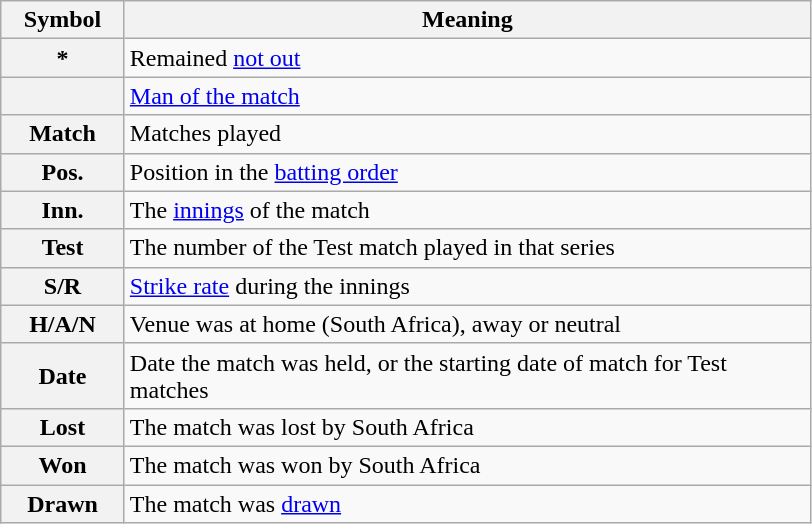<table class="wikitable plainrowheaders" border="1">
<tr>
<th scope="col" style="width:75px">Symbol</th>
<th scope="col" style="width:450px">Meaning</th>
</tr>
<tr>
<th scope="row">*</th>
<td>Remained <a href='#'>not out</a></td>
</tr>
<tr>
<th scope="row"></th>
<td><a href='#'>Man of the match</a></td>
</tr>
<tr>
<th scope="row">Match</th>
<td>Matches played</td>
</tr>
<tr>
<th scope="row">Pos.</th>
<td>Position in the <a href='#'>batting order</a></td>
</tr>
<tr>
<th scope="row">Inn.</th>
<td>The <a href='#'>innings</a> of the match</td>
</tr>
<tr>
<th scope="row">Test</th>
<td>The number of the Test match played in that series</td>
</tr>
<tr>
<th scope="row">S/R</th>
<td><a href='#'>Strike rate</a> during the innings</td>
</tr>
<tr>
<th scope="row">H/A/N</th>
<td>Venue was at home (South Africa), away or neutral</td>
</tr>
<tr>
<th scope="row">Date</th>
<td>Date the match was held, or the starting date of match for Test matches</td>
</tr>
<tr>
<th scope="row">Lost</th>
<td>The match was lost by South Africa</td>
</tr>
<tr>
<th scope="row">Won</th>
<td>The match was won by South Africa</td>
</tr>
<tr>
<th scope="row">Drawn</th>
<td>The match was <a href='#'>drawn</a></td>
</tr>
</table>
